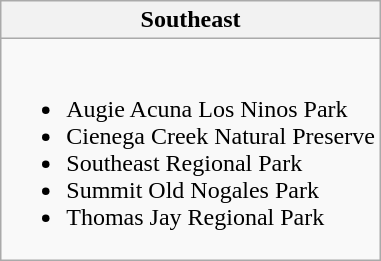<table class="wikitable collapsible collapsed">
<tr>
<th>Southeast</th>
</tr>
<tr>
<td><br><ul><li>Augie Acuna Los Ninos Park</li><li>Cienega Creek Natural Preserve</li><li>Southeast Regional Park</li><li>Summit Old Nogales Park</li><li>Thomas Jay Regional Park</li></ul></td>
</tr>
</table>
